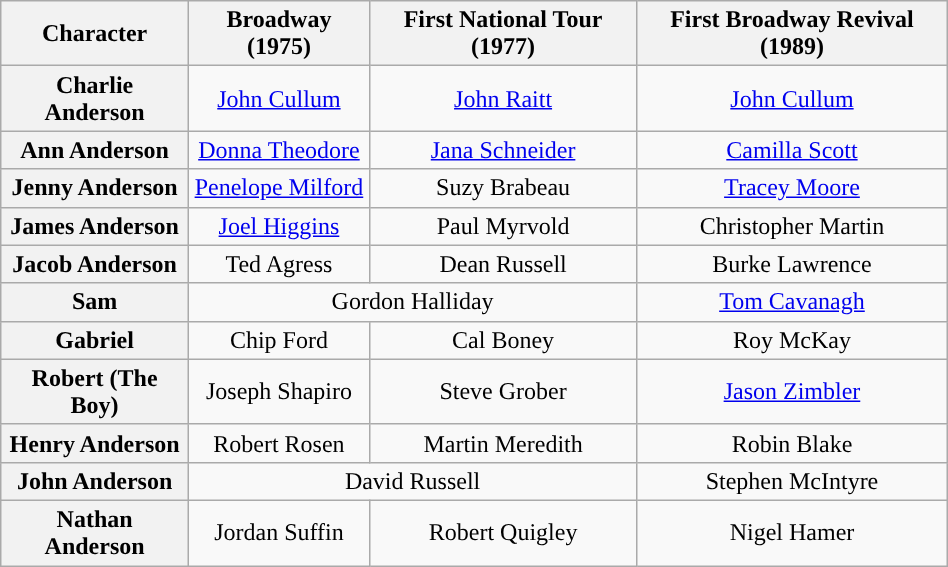<table class="wikitable" style="width:50%; text-align:center">
<tr>
<th scope="col">Character</th>
<th>Broadway (1975)</th>
<th>First National Tour (1977)</th>
<th>First Broadway Revival (1989)</th>
</tr>
<tr>
<th>Charlie Anderson</th>
<td colspan="1"><a href='#'>John Cullum</a></td>
<td colspan="1"><a href='#'>John Raitt</a></td>
<td colspan="1"><a href='#'>John Cullum</a></td>
</tr>
<tr>
<th>Ann Anderson</th>
<td colspan="1”"><a href='#'>Donna Theodore</a></td>
<td colspan="1”"><a href='#'>Jana Schneider</a></td>
<td colspan="1”"><a href='#'>Camilla Scott</a></td>
</tr>
<tr>
<th>Jenny Anderson</th>
<td colspan="1”"><a href='#'>Penelope Milford</a></td>
<td colspan="1”">Suzy Brabeau</td>
<td colspan="1”"><a href='#'>Tracey Moore</a></td>
</tr>
<tr>
<th>James Anderson</th>
<td colspan="1"><a href='#'>Joel Higgins</a></td>
<td colspan="1">Paul Myrvold</td>
<td colspan="1">Christopher Martin</td>
</tr>
<tr>
<th>Jacob Anderson</th>
<td colspan="1">Ted Agress</td>
<td colspan="1">Dean Russell</td>
<td colspan="1">Burke Lawrence</td>
</tr>
<tr>
<th>Sam</th>
<td colspan="2">Gordon Halliday</td>
<td colspan="2"><a href='#'>Tom Cavanagh</a></td>
</tr>
<tr>
<th>Gabriel</th>
<td colspan="1">Chip Ford</td>
<td colspan="1">Cal Boney</td>
<td colspan="1">Roy McKay</td>
</tr>
<tr>
<th>Robert (The Boy)</th>
<td colspan="1">Joseph Shapiro</td>
<td colspan="1">Steve Grober</td>
<td colspan="1"><a href='#'>Jason Zimbler</a></td>
</tr>
<tr>
<th>Henry Anderson</th>
<td colspan="1">Robert Rosen</td>
<td colspan="1">Martin Meredith</td>
<td colspan="1">Robin Blake</td>
</tr>
<tr>
<th>John Anderson</th>
<td colspan="2">David Russell</td>
<td colspan="2">Stephen McIntyre</td>
</tr>
<tr>
<th>Nathan Anderson</th>
<td colspan="1">Jordan Suffin</td>
<td colspan="1">Robert Quigley</td>
<td colspan="1">Nigel Hamer</td>
</tr>
</table>
